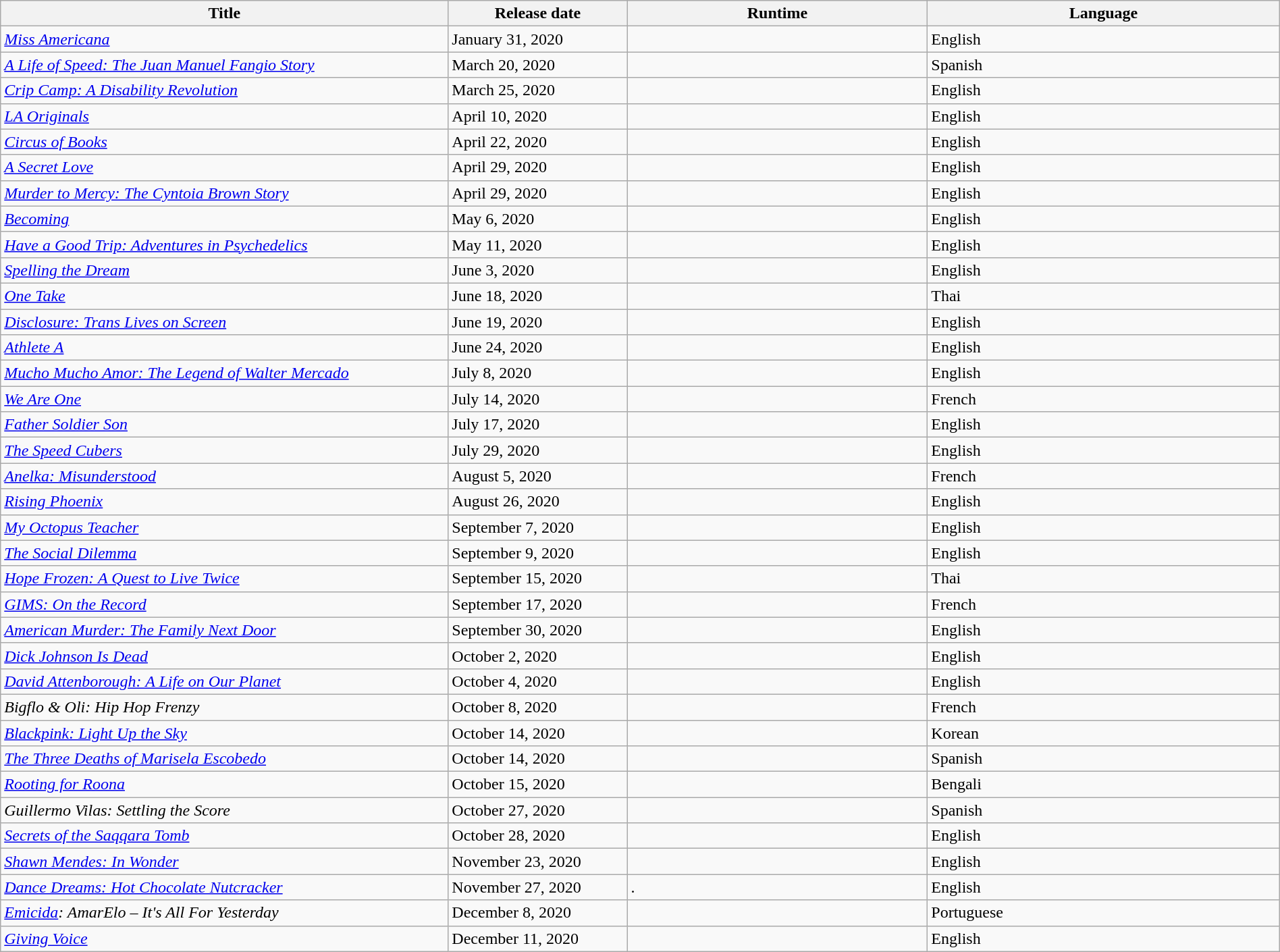<table class="wikitable sortable" style="width:100%">
<tr>
<th style="width:35%;">Title</th>
<th scope="col" style="width:14%;">Release date</th>
<th>Runtime</th>
<th>Language</th>
</tr>
<tr>
<td><em><a href='#'>Miss Americana</a></em></td>
<td>January 31, 2020</td>
<td></td>
<td>English</td>
</tr>
<tr>
<td><em><a href='#'>A Life of Speed: The Juan Manuel Fangio Story</a></em></td>
<td>March 20, 2020</td>
<td></td>
<td>Spanish</td>
</tr>
<tr>
<td><em><a href='#'>Crip Camp: A Disability Revolution</a></em></td>
<td>March 25, 2020</td>
<td></td>
<td>English</td>
</tr>
<tr>
<td><em><a href='#'>LA Originals</a></em></td>
<td>April 10, 2020</td>
<td></td>
<td>English</td>
</tr>
<tr>
<td><em><a href='#'>Circus of Books</a></em></td>
<td>April 22, 2020</td>
<td></td>
<td>English</td>
</tr>
<tr>
<td><em><a href='#'>A Secret Love</a></em></td>
<td>April 29, 2020</td>
<td></td>
<td>English</td>
</tr>
<tr>
<td><em><a href='#'>Murder to Mercy: The Cyntoia Brown Story</a></em></td>
<td>April 29, 2020</td>
<td></td>
<td>English</td>
</tr>
<tr>
<td><em><a href='#'>Becoming</a></em></td>
<td>May 6, 2020</td>
<td></td>
<td>English</td>
</tr>
<tr>
<td><em><a href='#'>Have a Good Trip: Adventures in Psychedelics</a></em></td>
<td>May 11, 2020</td>
<td></td>
<td>English</td>
</tr>
<tr>
<td><em><a href='#'>Spelling the Dream</a></em></td>
<td>June 3, 2020</td>
<td></td>
<td>English</td>
</tr>
<tr>
<td><em><a href='#'>One Take</a></em></td>
<td>June 18, 2020</td>
<td></td>
<td>Thai</td>
</tr>
<tr>
<td><em><a href='#'>Disclosure: Trans Lives on Screen</a></em></td>
<td>June 19, 2020</td>
<td></td>
<td>English</td>
</tr>
<tr>
<td><em><a href='#'>Athlete A</a></em></td>
<td>June 24, 2020</td>
<td></td>
<td>English</td>
</tr>
<tr>
<td><em><a href='#'>Mucho Mucho Amor: The Legend of Walter Mercado</a></em></td>
<td>July 8, 2020</td>
<td></td>
<td>English</td>
</tr>
<tr>
<td><em><a href='#'>We Are One</a></em></td>
<td>July 14, 2020</td>
<td></td>
<td>French</td>
</tr>
<tr>
<td><em><a href='#'>Father Soldier Son</a></em></td>
<td>July 17, 2020</td>
<td></td>
<td>English</td>
</tr>
<tr>
<td><em><a href='#'>The Speed Cubers</a></em></td>
<td>July 29, 2020</td>
<td></td>
<td>English</td>
</tr>
<tr>
<td><em><a href='#'>Anelka: Misunderstood</a></em></td>
<td>August 5, 2020</td>
<td></td>
<td>French</td>
</tr>
<tr>
<td><em><a href='#'>Rising Phoenix</a></em></td>
<td>August 26, 2020</td>
<td></td>
<td>English</td>
</tr>
<tr>
<td><em><a href='#'>My Octopus Teacher</a></em></td>
<td>September 7, 2020</td>
<td></td>
<td>English</td>
</tr>
<tr>
<td><em><a href='#'>The Social Dilemma</a></em></td>
<td>September 9, 2020</td>
<td></td>
<td>English</td>
</tr>
<tr>
<td><em><a href='#'>Hope Frozen: A Quest to Live Twice</a></em></td>
<td>September 15, 2020</td>
<td></td>
<td>Thai</td>
</tr>
<tr>
<td><em><a href='#'>GIMS: On the Record</a></em></td>
<td>September 17, 2020</td>
<td></td>
<td>French</td>
</tr>
<tr>
<td><em><a href='#'>American Murder: The Family Next Door</a></em></td>
<td>September 30, 2020</td>
<td></td>
<td>English</td>
</tr>
<tr>
<td><em><a href='#'>Dick Johnson Is Dead</a></em></td>
<td>October 2, 2020</td>
<td></td>
<td>English</td>
</tr>
<tr>
<td><em><a href='#'>David Attenborough: A Life on Our Planet</a></em></td>
<td>October 4, 2020</td>
<td></td>
<td>English</td>
</tr>
<tr>
<td><em>Bigflo & Oli: Hip Hop Frenzy</em></td>
<td>October 8, 2020</td>
<td></td>
<td>French</td>
</tr>
<tr>
<td><em><a href='#'>Blackpink: Light Up the Sky</a></em></td>
<td>October 14, 2020</td>
<td></td>
<td>Korean</td>
</tr>
<tr>
<td><em><a href='#'>The Three Deaths of Marisela Escobedo</a></em></td>
<td>October 14, 2020</td>
<td></td>
<td>Spanish</td>
</tr>
<tr>
<td><em><a href='#'>Rooting for Roona</a></em></td>
<td>October 15, 2020</td>
<td></td>
<td>Bengali</td>
</tr>
<tr>
<td><em>Guillermo Vilas: Settling the Score</em></td>
<td>October 27, 2020</td>
<td></td>
<td>Spanish</td>
</tr>
<tr>
<td><em><a href='#'>Secrets of the Saqqara Tomb</a></em></td>
<td>October 28, 2020</td>
<td></td>
<td>English</td>
</tr>
<tr>
<td><em><a href='#'>Shawn Mendes: In Wonder</a></em></td>
<td>November 23, 2020</td>
<td></td>
<td>English</td>
</tr>
<tr>
<td><em><a href='#'>Dance Dreams: Hot Chocolate Nutcracker</a></em></td>
<td>November 27, 2020</td>
<td>.</td>
<td>English</td>
</tr>
<tr>
<td><em><a href='#'>Emicida</a>: AmarElo – It's All For Yesterday</em></td>
<td>December 8, 2020</td>
<td></td>
<td>Portuguese</td>
</tr>
<tr>
<td><em><a href='#'>Giving Voice</a></em></td>
<td>December 11, 2020</td>
<td></td>
<td>English</td>
</tr>
</table>
